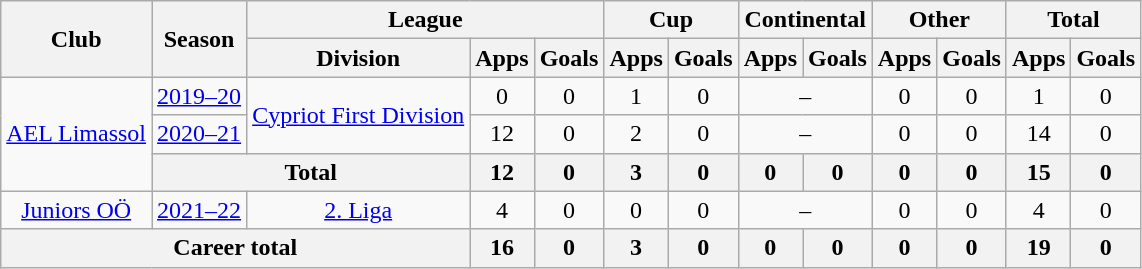<table class="wikitable" style="text-align: center">
<tr>
<th rowspan="2">Club</th>
<th rowspan="2">Season</th>
<th colspan="3">League</th>
<th colspan="2">Cup</th>
<th colspan="2">Continental</th>
<th colspan="2">Other</th>
<th colspan="2">Total</th>
</tr>
<tr>
<th>Division</th>
<th>Apps</th>
<th>Goals</th>
<th>Apps</th>
<th>Goals</th>
<th>Apps</th>
<th>Goals</th>
<th>Apps</th>
<th>Goals</th>
<th>Apps</th>
<th>Goals</th>
</tr>
<tr>
<td rowspan="3"><a href='#'>AEL Limassol</a></td>
<td><a href='#'>2019–20</a></td>
<td rowspan="2"><a href='#'>Cypriot First Division</a></td>
<td>0</td>
<td>0</td>
<td>1</td>
<td>0</td>
<td colspan="2">–</td>
<td>0</td>
<td>0</td>
<td>1</td>
<td>0</td>
</tr>
<tr>
<td><a href='#'>2020–21</a></td>
<td>12</td>
<td>0</td>
<td>2</td>
<td>0</td>
<td colspan="2">–</td>
<td>0</td>
<td>0</td>
<td>14</td>
<td>0</td>
</tr>
<tr>
<th colspan=2>Total</th>
<th>12</th>
<th>0</th>
<th>3</th>
<th>0</th>
<th>0</th>
<th>0</th>
<th>0</th>
<th>0</th>
<th>15</th>
<th>0</th>
</tr>
<tr>
<td><a href='#'>Juniors OÖ</a></td>
<td><a href='#'>2021–22</a></td>
<td><a href='#'>2. Liga</a></td>
<td>4</td>
<td>0</td>
<td>0</td>
<td>0</td>
<td colspan="2">–</td>
<td>0</td>
<td>0</td>
<td>4</td>
<td>0</td>
</tr>
<tr>
<th colspan=3>Career total</th>
<th>16</th>
<th>0</th>
<th>3</th>
<th>0</th>
<th>0</th>
<th>0</th>
<th>0</th>
<th>0</th>
<th>19</th>
<th>0</th>
</tr>
</table>
